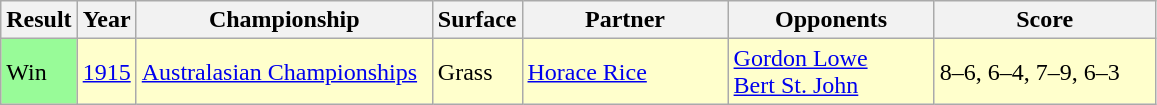<table class="sortable wikitable">
<tr>
<th style="width:40px">Result</th>
<th style="width:30px">Year</th>
<th style="width:190px">Championship</th>
<th style="width:50px">Surface</th>
<th style="width:130px">Partner</th>
<th style="width:130px">Opponents</th>
<th style="width:140px" class="unsortable">Score</th>
</tr>
<tr style="background:#ffffcc;">
<td style="background:#98fb98;">Win</td>
<td><a href='#'>1915</a></td>
<td><a href='#'>Australasian Championships</a></td>
<td>Grass</td>
<td> <a href='#'>Horace Rice</a></td>
<td> <a href='#'>Gordon Lowe</a><br> <a href='#'>Bert St. John</a></td>
<td>8–6, 6–4, 7–9, 6–3</td>
</tr>
</table>
